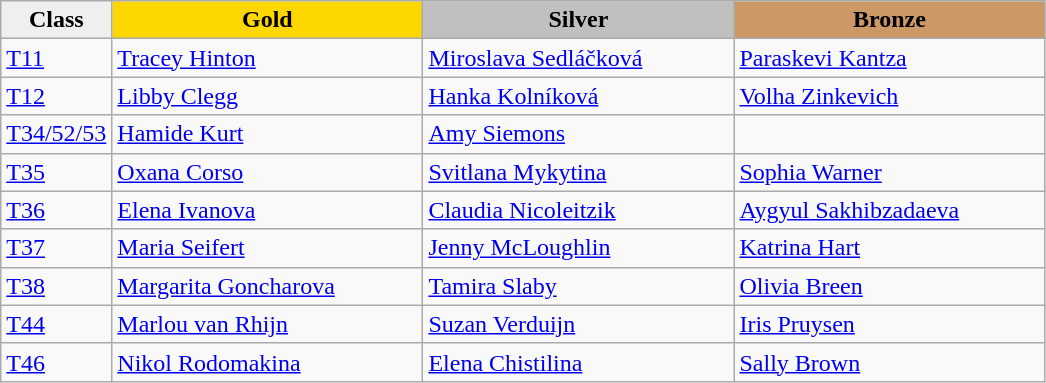<table class="wikitable" style="text-align:left">
<tr align="center">
<td bgcolor=efefef><strong>Class</strong></td>
<td width=200 bgcolor=gold><strong>Gold</strong></td>
<td width=200 bgcolor=silver><strong>Silver</strong></td>
<td width=200 bgcolor=CC9966><strong>Bronze</strong></td>
</tr>
<tr>
<td><a href='#'>T11</a></td>
<td><a href='#'>Tracey Hinton</a><br></td>
<td><a href='#'>Miroslava Sedláčková</a><br></td>
<td><a href='#'>Paraskevi Kantza</a><br></td>
</tr>
<tr>
<td><a href='#'>T12</a></td>
<td><a href='#'>Libby Clegg</a><br></td>
<td><a href='#'>Hanka Kolníková</a><br></td>
<td><a href='#'>Volha Zinkevich</a><br></td>
</tr>
<tr>
<td><a href='#'>T34/52/53</a></td>
<td><a href='#'>Hamide Kurt</a><br></td>
<td><a href='#'>Amy Siemons</a><br></td>
<td></td>
</tr>
<tr>
<td><a href='#'>T35</a></td>
<td><a href='#'>Oxana Corso</a><br></td>
<td><a href='#'>Svitlana Mykytina</a><br></td>
<td><a href='#'>Sophia Warner</a><br></td>
</tr>
<tr>
<td><a href='#'>T36</a></td>
<td><a href='#'>Elena Ivanova</a><br></td>
<td><a href='#'>Claudia Nicoleitzik</a><br></td>
<td><a href='#'>Aygyul Sakhibzadaeva</a><br></td>
</tr>
<tr>
<td><a href='#'>T37</a></td>
<td><a href='#'>Maria Seifert</a><br></td>
<td><a href='#'>Jenny McLoughlin</a><br></td>
<td><a href='#'>Katrina Hart</a><br></td>
</tr>
<tr>
<td><a href='#'>T38</a></td>
<td><a href='#'>Margarita Goncharova</a><br></td>
<td><a href='#'>Tamira Slaby</a><br></td>
<td><a href='#'>Olivia Breen</a><br></td>
</tr>
<tr>
<td><a href='#'>T44</a></td>
<td><a href='#'>Marlou van Rhijn</a><br></td>
<td><a href='#'>Suzan Verduijn</a><br></td>
<td><a href='#'>Iris Pruysen</a><br></td>
</tr>
<tr>
<td><a href='#'>T46</a></td>
<td><a href='#'>Nikol Rodomakina</a><br></td>
<td><a href='#'>Elena Chistilina</a><br></td>
<td><a href='#'>Sally Brown</a><br></td>
</tr>
</table>
